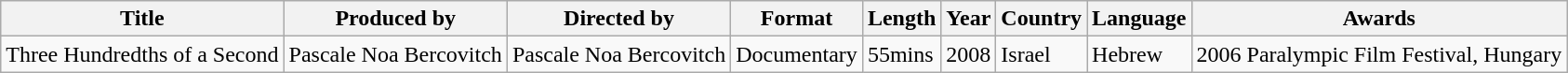<table class="wikitable">
<tr>
<th>Title</th>
<th>Produced by</th>
<th>Directed by</th>
<th>Format</th>
<th>Length</th>
<th>Year</th>
<th>Country</th>
<th>Language</th>
<th>Awards</th>
</tr>
<tr>
<td>Three Hundredths of a Second</td>
<td>Pascale Noa Bercovitch</td>
<td>Pascale Noa Bercovitch</td>
<td>Documentary</td>
<td>55mins</td>
<td>2008</td>
<td>Israel</td>
<td>Hebrew</td>
<td>2006 Paralympic Film Festival, Hungary</td>
</tr>
</table>
